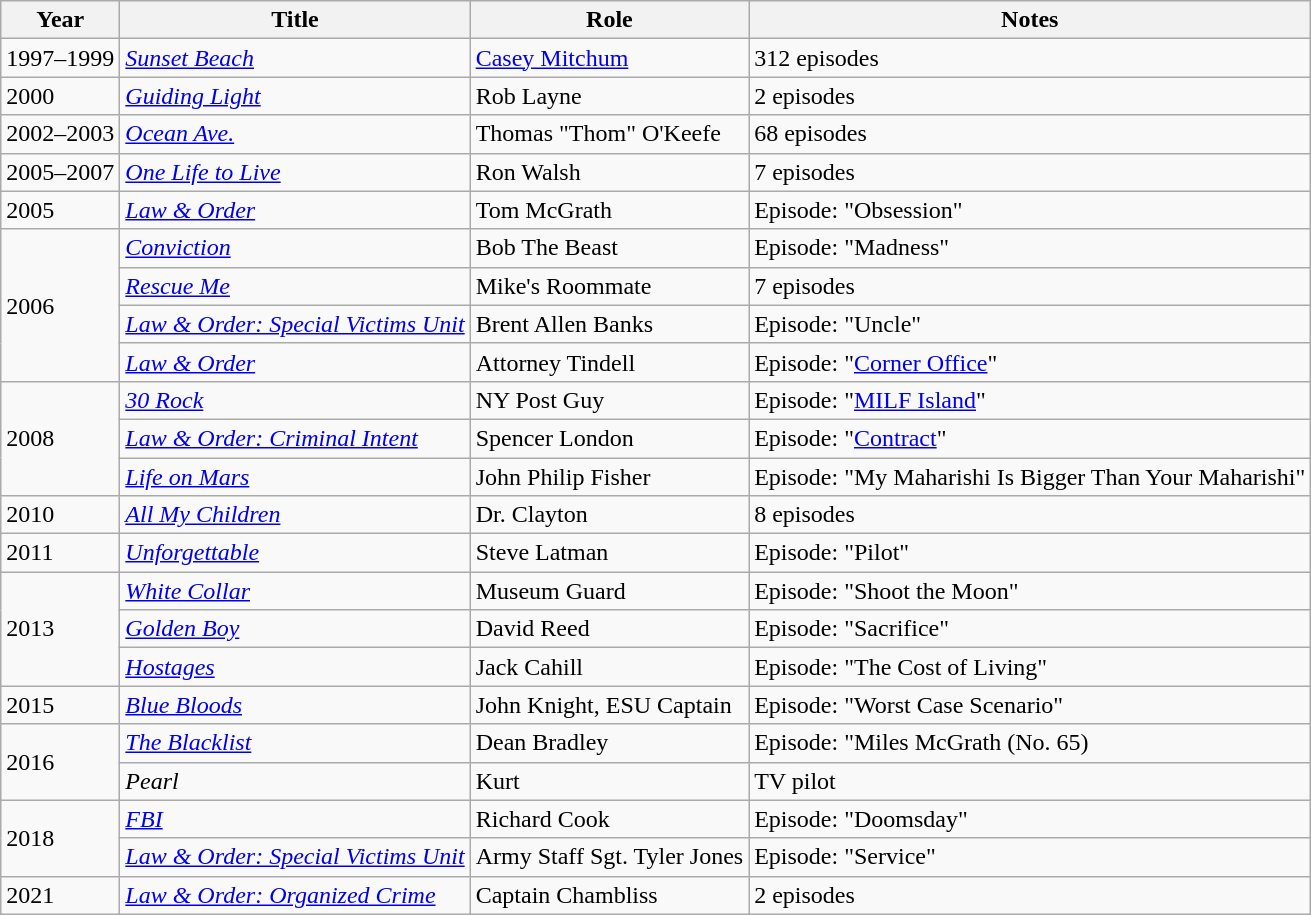<table class="wikitable sortable">
<tr>
<th>Year</th>
<th>Title</th>
<th>Role</th>
<th class="unsortable">Notes</th>
</tr>
<tr>
<td>1997–1999</td>
<td><em><a href='#'>Sunset Beach</a></em></td>
<td><a href='#'>Casey Mitchum</a></td>
<td>312 episodes</td>
</tr>
<tr>
<td>2000</td>
<td><em><a href='#'>Guiding Light</a></em></td>
<td>Rob Layne</td>
<td>2 episodes</td>
</tr>
<tr>
<td>2002–2003</td>
<td><em><a href='#'>Ocean Ave.</a></em></td>
<td>Thomas "Thom" O'Keefe</td>
<td>68 episodes</td>
</tr>
<tr>
<td>2005–2007</td>
<td><em><a href='#'>One Life to Live</a></em></td>
<td>Ron Walsh</td>
<td>7 episodes</td>
</tr>
<tr>
<td>2005</td>
<td><em><a href='#'>Law & Order</a></em></td>
<td>Tom McGrath</td>
<td>Episode: "Obsession"</td>
</tr>
<tr>
<td rowspan=4>2006</td>
<td><em><a href='#'>Conviction</a></em></td>
<td>Bob The Beast</td>
<td>Episode: "Madness"</td>
</tr>
<tr>
<td><em><a href='#'>Rescue Me</a></em></td>
<td>Mike's Roommate</td>
<td>7 episodes</td>
</tr>
<tr>
<td><em><a href='#'>Law & Order: Special Victims Unit</a></em></td>
<td>Brent Allen Banks</td>
<td>Episode: "Uncle"</td>
</tr>
<tr>
<td><em><a href='#'>Law & Order</a></em></td>
<td>Attorney Tindell</td>
<td>Episode: "<a href='#'>Corner Office</a>"</td>
</tr>
<tr>
<td rowspan=3>2008</td>
<td><em><a href='#'>30 Rock</a></em></td>
<td>NY Post Guy</td>
<td>Episode: "<a href='#'>MILF Island</a>"</td>
</tr>
<tr>
<td><em><a href='#'>Law & Order: Criminal Intent</a></em></td>
<td>Spencer London</td>
<td>Episode: "<a href='#'>Contract</a>"</td>
</tr>
<tr>
<td><em><a href='#'>Life on Mars</a></em></td>
<td>John Philip Fisher</td>
<td>Episode: "My Maharishi Is Bigger Than Your Maharishi"</td>
</tr>
<tr>
<td>2010</td>
<td><em><a href='#'>All My Children</a></em></td>
<td>Dr. Clayton</td>
<td>8 episodes</td>
</tr>
<tr>
<td>2011</td>
<td><em><a href='#'>Unforgettable</a></em></td>
<td>Steve Latman</td>
<td>Episode: "Pilot"</td>
</tr>
<tr>
<td rowspan=3>2013</td>
<td><em><a href='#'>White Collar</a></em></td>
<td>Museum Guard</td>
<td>Episode: "Shoot the Moon"</td>
</tr>
<tr>
<td><em><a href='#'>Golden Boy</a></em></td>
<td>David Reed</td>
<td>Episode: "Sacrifice"</td>
</tr>
<tr>
<td><em><a href='#'>Hostages</a></em></td>
<td>Jack Cahill</td>
<td>Episode: "The Cost of Living"</td>
</tr>
<tr>
<td>2015</td>
<td><em><a href='#'>Blue Bloods</a></em></td>
<td>John Knight, ESU Captain</td>
<td>Episode: "Worst Case Scenario"</td>
</tr>
<tr>
<td rowspan=2>2016</td>
<td><em><a href='#'>The Blacklist</a></em></td>
<td>Dean Bradley</td>
<td>Episode: "Miles McGrath (No. 65)</td>
</tr>
<tr>
<td><em>Pearl</em></td>
<td>Kurt</td>
<td>TV pilot</td>
</tr>
<tr>
<td rowspan=2>2018</td>
<td><em><a href='#'>FBI</a></em></td>
<td>Richard Cook</td>
<td>Episode: "Doomsday"</td>
</tr>
<tr>
<td><em><a href='#'>Law & Order: Special Victims Unit</a></em></td>
<td>Army Staff Sgt. Tyler Jones</td>
<td>Episode: "Service"</td>
</tr>
<tr>
<td>2021</td>
<td><em><a href='#'>Law & Order: Organized Crime</a></em></td>
<td>Captain Chambliss</td>
<td>2 episodes</td>
</tr>
</table>
